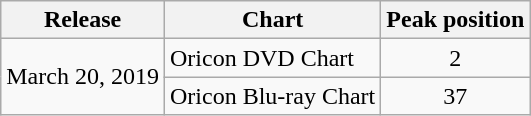<table class="wikitable">
<tr>
<th>Release</th>
<th>Chart</th>
<th>Peak position</th>
</tr>
<tr>
<td rowspan="2">March 20, 2019</td>
<td>Oricon DVD Chart</td>
<td align="center">2</td>
</tr>
<tr>
<td>Oricon Blu-ray Chart</td>
<td align="center">37</td>
</tr>
</table>
